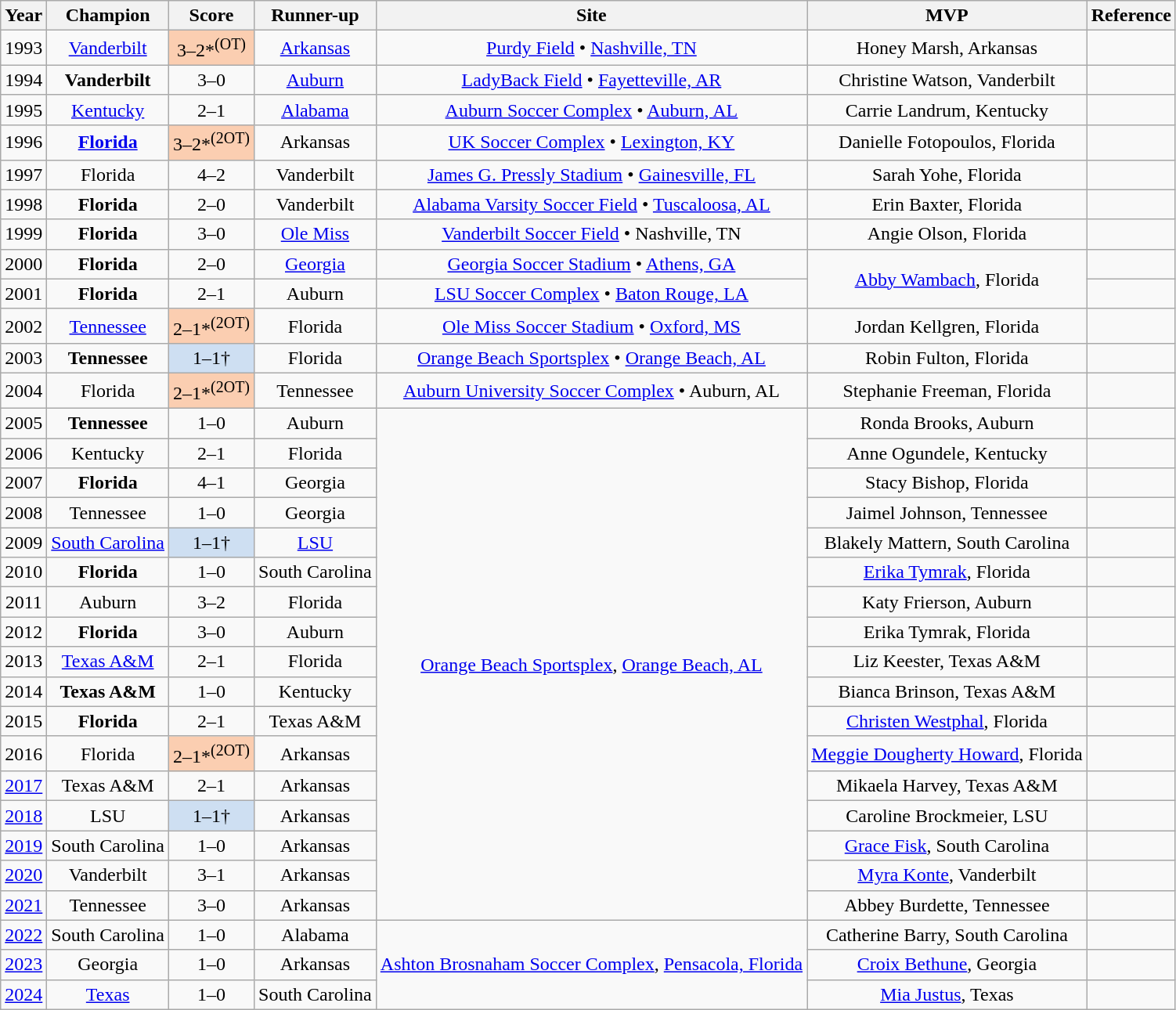<table class="wikitable sortable" style="text-align:center;">
<tr>
<th>Year</th>
<th>Champion</th>
<th>Score</th>
<th>Runner-up</th>
<th>Site</th>
<th>MVP</th>
<th>Reference</th>
</tr>
<tr>
<td>1993</td>
<td><a href='#'>Vanderbilt</a> </td>
<td style="background-color:#FBCEB1">3–2*<sup>(OT)</sup></td>
<td><a href='#'>Arkansas</a></td>
<td><a href='#'>Purdy Field</a> • <a href='#'>Nashville, TN</a></td>
<td>Honey Marsh, Arkansas</td>
<td></td>
</tr>
<tr>
<td>1994</td>
<td><strong>Vanderbilt</strong> </td>
<td>3–0</td>
<td><a href='#'>Auburn</a></td>
<td><a href='#'>LadyBack Field</a> • <a href='#'>Fayetteville, AR</a></td>
<td>Christine Watson, Vanderbilt</td>
<td></td>
</tr>
<tr>
<td>1995</td>
<td><a href='#'>Kentucky</a> </td>
<td>2–1</td>
<td><a href='#'>Alabama</a></td>
<td><a href='#'>Auburn Soccer Complex</a> • <a href='#'>Auburn, AL</a></td>
<td>Carrie Landrum, Kentucky</td>
<td></td>
</tr>
<tr>
<td>1996</td>
<td><strong><a href='#'>Florida</a></strong> </td>
<td style="background-color:#FBCEB1">3–2*<sup>(2OT)</sup></td>
<td>Arkansas</td>
<td><a href='#'>UK Soccer Complex</a> • <a href='#'>Lexington, KY</a></td>
<td>Danielle Fotopoulos, Florida</td>
<td></td>
</tr>
<tr>
<td>1997</td>
<td>Florida </td>
<td>4–2</td>
<td>Vanderbilt</td>
<td><a href='#'>James G. Pressly Stadium</a> • <a href='#'>Gainesville, FL</a></td>
<td>Sarah Yohe, Florida</td>
<td></td>
</tr>
<tr>
<td>1998</td>
<td><strong>Florida</strong> </td>
<td>2–0</td>
<td>Vanderbilt</td>
<td><a href='#'>Alabama Varsity Soccer Field</a> • <a href='#'>Tuscaloosa, AL</a></td>
<td>Erin Baxter, Florida</td>
<td></td>
</tr>
<tr>
<td>1999</td>
<td><strong>Florida</strong> </td>
<td>3–0</td>
<td><a href='#'>Ole Miss</a></td>
<td><a href='#'>Vanderbilt Soccer Field</a> • Nashville, TN</td>
<td>Angie Olson, Florida</td>
<td></td>
</tr>
<tr>
<td>2000</td>
<td><strong>Florida</strong> </td>
<td>2–0</td>
<td><a href='#'>Georgia</a></td>
<td><a href='#'>Georgia Soccer Stadium</a> • <a href='#'>Athens, GA</a></td>
<td rowspan=2><a href='#'>Abby Wambach</a>, Florida</td>
<td></td>
</tr>
<tr>
<td>2001</td>
<td><strong>Florida</strong> </td>
<td>2–1</td>
<td>Auburn</td>
<td><a href='#'>LSU Soccer Complex</a> • <a href='#'>Baton Rouge, LA</a></td>
<td></td>
</tr>
<tr>
<td>2002</td>
<td><a href='#'>Tennessee</a> </td>
<td style="background-color:#FBCEB1">2–1*<sup>(2OT)</sup></td>
<td>Florida</td>
<td><a href='#'>Ole Miss Soccer Stadium</a> • <a href='#'>Oxford, MS</a></td>
<td>Jordan Kellgren, Florida</td>
<td></td>
</tr>
<tr>
<td>2003</td>
<td><strong>Tennessee</strong> </td>
<td style="background-color:#cedff2">1–1†<br></td>
<td>Florida</td>
<td><a href='#'>Orange Beach Sportsplex</a> • <a href='#'>Orange Beach, AL</a></td>
<td>Robin Fulton, Florida</td>
<td></td>
</tr>
<tr>
<td>2004</td>
<td>Florida </td>
<td style="background-color:#FBCEB1">2–1*<sup>(2OT)</sup></td>
<td>Tennessee</td>
<td><a href='#'>Auburn University Soccer Complex</a> • Auburn, AL</td>
<td>Stephanie Freeman, Florida</td>
<td></td>
</tr>
<tr>
<td>2005</td>
<td><strong>Tennessee</strong> </td>
<td>1–0</td>
<td>Auburn</td>
<td rowspan=17><a href='#'>Orange Beach Sportsplex</a>, <a href='#'>Orange Beach, AL</a></td>
<td>Ronda Brooks, Auburn</td>
<td></td>
</tr>
<tr>
<td>2006</td>
<td>Kentucky </td>
<td>2–1</td>
<td>Florida</td>
<td>Anne Ogundele, Kentucky</td>
<td></td>
</tr>
<tr>
<td>2007</td>
<td><strong>Florida</strong> </td>
<td>4–1</td>
<td>Georgia</td>
<td>Stacy Bishop, Florida</td>
<td></td>
</tr>
<tr>
<td>2008</td>
<td>Tennessee </td>
<td>1–0</td>
<td>Georgia</td>
<td>Jaimel Johnson, Tennessee</td>
<td></td>
</tr>
<tr>
<td>2009</td>
<td><a href='#'>South Carolina</a> </td>
<td style="background-color:#cedff2">1–1†<br></td>
<td><a href='#'>LSU</a></td>
<td>Blakely Mattern, South Carolina</td>
<td></td>
</tr>
<tr>
<td>2010</td>
<td><strong>Florida</strong> </td>
<td>1–0</td>
<td>South Carolina</td>
<td><a href='#'>Erika Tymrak</a>, Florida</td>
<td></td>
</tr>
<tr>
<td>2011</td>
<td>Auburn </td>
<td>3–2</td>
<td>Florida</td>
<td>Katy Frierson, Auburn</td>
<td></td>
</tr>
<tr>
<td>2012</td>
<td><strong>Florida</strong> </td>
<td>3–0</td>
<td>Auburn</td>
<td>Erika Tymrak, Florida</td>
<td></td>
</tr>
<tr>
<td>2013</td>
<td><a href='#'>Texas A&M</a> </td>
<td>2–1</td>
<td>Florida</td>
<td>Liz Keester, Texas A&M</td>
<td></td>
</tr>
<tr>
<td>2014</td>
<td><strong>Texas A&M</strong> </td>
<td>1–0</td>
<td>Kentucky</td>
<td>Bianca Brinson, Texas A&M</td>
<td></td>
</tr>
<tr>
<td>2015</td>
<td><strong>Florida</strong> </td>
<td>2–1</td>
<td>Texas A&M</td>
<td><a href='#'>Christen Westphal</a>, Florida</td>
<td></td>
</tr>
<tr>
<td>2016</td>
<td>Florida </td>
<td style="background-color:#FBCEB1">2–1*<sup>(2OT)</sup></td>
<td>Arkansas</td>
<td><a href='#'>Meggie Dougherty Howard</a>, Florida</td>
<td></td>
</tr>
<tr>
<td><a href='#'>2017</a></td>
<td>Texas A&M  </td>
<td>2–1</td>
<td>Arkansas</td>
<td>Mikaela Harvey, Texas A&M</td>
<td></td>
</tr>
<tr>
<td><a href='#'>2018</a></td>
<td>LSU </td>
<td style="background-color:#cedff2">1–1†<br></td>
<td>Arkansas</td>
<td>Caroline Brockmeier, LSU</td>
<td></td>
</tr>
<tr>
<td><a href='#'>2019</a></td>
<td>South Carolina </td>
<td>1–0</td>
<td>Arkansas</td>
<td><a href='#'>Grace Fisk</a>, South Carolina</td>
<td></td>
</tr>
<tr>
<td><a href='#'>2020</a></td>
<td>Vanderbilt </td>
<td>3–1</td>
<td>Arkansas</td>
<td><a href='#'>Myra Konte</a>, Vanderbilt</td>
<td></td>
</tr>
<tr>
<td><a href='#'>2021</a></td>
<td>Tennessee </td>
<td>3–0</td>
<td>Arkansas</td>
<td>Abbey Burdette, Tennessee</td>
<td></td>
</tr>
<tr>
<td><a href='#'>2022</a></td>
<td>South Carolina </td>
<td>1–0</td>
<td>Alabama</td>
<td rowspan=3><a href='#'>Ashton Brosnaham Soccer Complex</a>, <a href='#'>Pensacola, Florida</a></td>
<td>Catherine Barry, South Carolina</td>
<td></td>
</tr>
<tr>
<td><a href='#'>2023</a></td>
<td>Georgia </td>
<td>1–0</td>
<td>Arkansas</td>
<td><a href='#'>Croix Bethune</a>, Georgia</td>
<td></td>
</tr>
<tr>
<td><a href='#'>2024</a></td>
<td><a href='#'>Texas</a> </td>
<td>1–0</td>
<td>South Carolina</td>
<td><a href='#'>Mia Justus</a>, Texas</td>
<td></td>
</tr>
</table>
